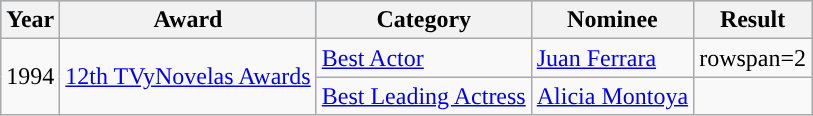<table class="wikitable">
<tr style="background:#b0c4de;">
<th>Year</th>
<th>Award</th>
<th>Category</th>
<th>Nominee</th>
<th>Result</th>
</tr>
<tr>
<td rowspan=2>1994</td>
<td rowspan=2><a href='#'>12th TVyNovelas Awards</a></td>
<td><a href='#'>Best Actor</a></td>
<td><a href='#'>Juan Ferrara</a></td>
<td>rowspan=2 </td>
</tr>
<tr>
<td><a href='#'>Best Leading Actress</a></td>
<td><a href='#'>Alicia Montoya</a></td>
</tr>
</table>
